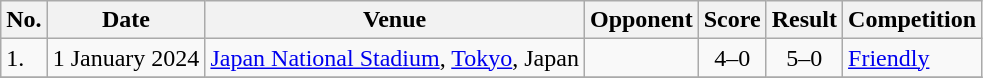<table class="wikitable">
<tr>
<th>No.</th>
<th>Date</th>
<th>Venue</th>
<th>Opponent</th>
<th>Score</th>
<th>Result</th>
<th>Competition</th>
</tr>
<tr>
<td>1.</td>
<td>1 January 2024</td>
<td><a href='#'>Japan National Stadium</a>, <a href='#'>Tokyo</a>, Japan</td>
<td></td>
<td align=center>4–0</td>
<td align="center">5–0</td>
<td><a href='#'>Friendly</a></td>
</tr>
<tr>
</tr>
</table>
